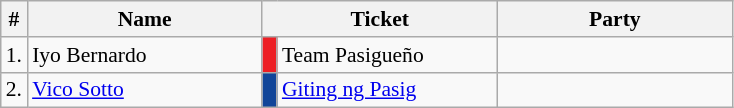<table class=wikitable style="font-size:90%">
<tr>
<th>#</th>
<th width=150px>Name</th>
<th colspan=2 width=150px>Ticket</th>
<th colspan=2 width=150px>Party</th>
</tr>
<tr>
<td>1.</td>
<td>Iyo Bernardo</td>
<td bgcolor=#ed1e24></td>
<td>Team Pasigueño</td>
<td></td>
</tr>
<tr>
<td>2.</td>
<td><a href='#'>Vico Sotto</a></td>
<td bgcolor=#114599></td>
<td><a href='#'>Giting ng Pasig</a></td>
<td></td>
</tr>
</table>
